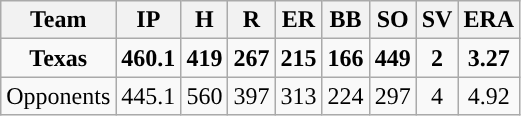<table class="wikitable sortable">
<tr>
<th>Team</th>
<th>IP</th>
<th>H</th>
<th>R</th>
<th>ER</th>
<th>BB</th>
<th>SO</th>
<th>SV</th>
<th>ERA</th>
</tr>
<tr style="text-align:center;">
<td><strong>Texas</strong></td>
<td><strong>460.1</strong></td>
<td><strong>419</strong></td>
<td><strong>267</strong></td>
<td><strong>215</strong></td>
<td><strong>166</strong></td>
<td><strong>449</strong></td>
<td><strong>2</strong></td>
<td><strong>3.27</strong></td>
</tr>
<tr style="text-align:center;">
<td>Opponents</td>
<td>445.1</td>
<td>560</td>
<td>397</td>
<td>313</td>
<td>224</td>
<td>297</td>
<td>4</td>
<td>4.92</td>
</tr>
</table>
